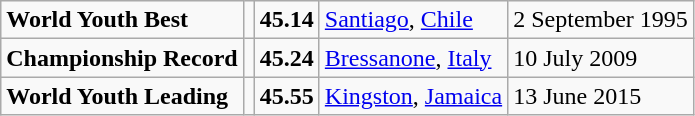<table class="wikitable">
<tr>
<td><strong>World Youth Best</strong></td>
<td></td>
<td><strong>45.14</strong></td>
<td><a href='#'>Santiago</a>, <a href='#'>Chile</a></td>
<td>2 September 1995</td>
</tr>
<tr>
<td><strong>Championship Record</strong></td>
<td></td>
<td><strong>45.24</strong></td>
<td><a href='#'>Bressanone</a>, <a href='#'>Italy</a></td>
<td>10 July 2009</td>
</tr>
<tr>
<td><strong>World Youth Leading</strong></td>
<td></td>
<td><strong>45.55</strong></td>
<td><a href='#'>Kingston</a>, <a href='#'>Jamaica</a></td>
<td>13 June 2015</td>
</tr>
</table>
